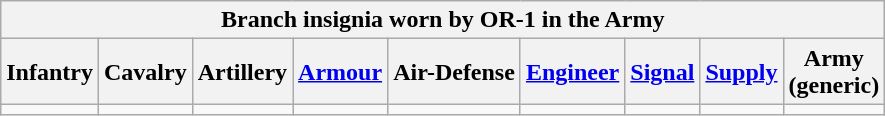<table class="wikitable">
<tr>
<th colspan=10>Branch insignia worn by OR-1 in the Army</th>
</tr>
<tr>
<th>Infantry</th>
<th>Cavalry</th>
<th>Artillery</th>
<th><a href='#'>Armour</a></th>
<th>Air-Defense</th>
<th><a href='#'>Engineer</a></th>
<th><a href='#'>Signal</a></th>
<th><a href='#'>Supply</a></th>
<th>Army<br>(generic)</th>
</tr>
<tr style="text-align:center;">
<td></td>
<td></td>
<td></td>
<td></td>
<td></td>
<td></td>
<td></td>
<td></td>
<td></td>
</tr>
</table>
